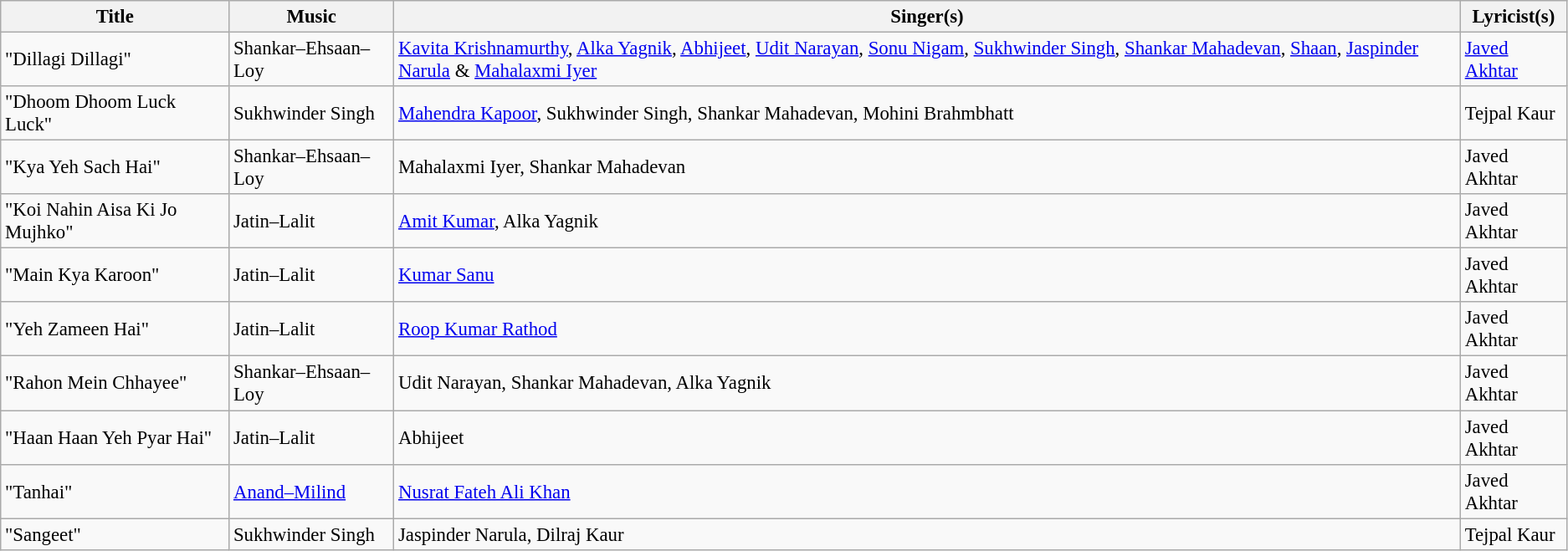<table class="wikitable" style="font-size:95%;">
<tr>
<th>Title</th>
<th>Music</th>
<th>Singer(s)</th>
<th>Lyricist(s)</th>
</tr>
<tr>
<td>"Dillagi Dillagi"</td>
<td>Shankar–Ehsaan–Loy</td>
<td><a href='#'>Kavita Krishnamurthy</a>, <a href='#'>Alka Yagnik</a>, <a href='#'>Abhijeet</a>, <a href='#'>Udit Narayan</a>, <a href='#'>Sonu Nigam</a>, <a href='#'>Sukhwinder Singh</a>, <a href='#'>Shankar Mahadevan</a>, <a href='#'>Shaan</a>, <a href='#'>Jaspinder Narula</a> & <a href='#'>Mahalaxmi Iyer</a></td>
<td><a href='#'>Javed Akhtar</a></td>
</tr>
<tr>
<td>"Dhoom Dhoom Luck Luck"</td>
<td>Sukhwinder Singh</td>
<td><a href='#'>Mahendra Kapoor</a>, Sukhwinder Singh, Shankar Mahadevan, Mohini Brahmbhatt</td>
<td>Tejpal Kaur</td>
</tr>
<tr>
<td>"Kya Yeh Sach Hai"</td>
<td>Shankar–Ehsaan–Loy</td>
<td>Mahalaxmi Iyer, Shankar Mahadevan</td>
<td>Javed Akhtar</td>
</tr>
<tr>
<td>"Koi Nahin Aisa Ki Jo Mujhko"</td>
<td>Jatin–Lalit</td>
<td><a href='#'>Amit Kumar</a>, Alka Yagnik</td>
<td>Javed Akhtar</td>
</tr>
<tr>
<td>"Main Kya Karoon"</td>
<td>Jatin–Lalit</td>
<td><a href='#'>Kumar Sanu</a></td>
<td>Javed Akhtar</td>
</tr>
<tr>
<td>"Yeh Zameen Hai"</td>
<td>Jatin–Lalit</td>
<td><a href='#'>Roop Kumar Rathod</a></td>
<td>Javed Akhtar</td>
</tr>
<tr>
<td>"Rahon Mein Chhayee"</td>
<td>Shankar–Ehsaan–Loy</td>
<td>Udit Narayan, Shankar Mahadevan, Alka Yagnik</td>
<td>Javed Akhtar</td>
</tr>
<tr>
<td>"Haan Haan Yeh Pyar Hai"</td>
<td>Jatin–Lalit</td>
<td>Abhijeet</td>
<td>Javed Akhtar</td>
</tr>
<tr>
<td>"Tanhai"</td>
<td><a href='#'>Anand–Milind</a></td>
<td><a href='#'>Nusrat Fateh Ali Khan</a></td>
<td>Javed Akhtar</td>
</tr>
<tr>
<td>"Sangeet"</td>
<td>Sukhwinder Singh</td>
<td>Jaspinder Narula, Dilraj Kaur</td>
<td>Tejpal Kaur</td>
</tr>
</table>
